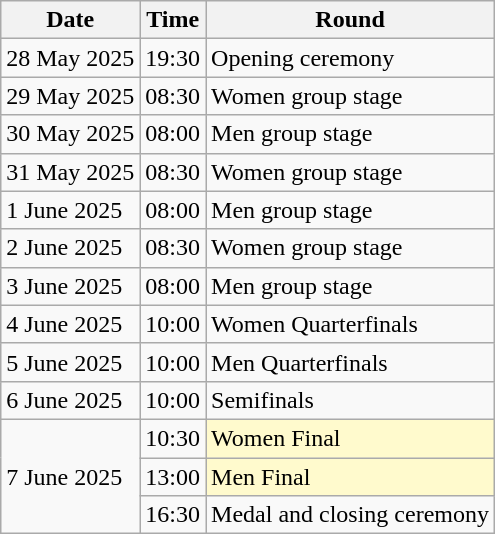<table class="wikitable">
<tr>
<th>Date</th>
<th>Time</th>
<th>Round</th>
</tr>
<tr>
<td>28 May 2025</td>
<td>19:30</td>
<td>Opening ceremony</td>
</tr>
<tr>
<td>29 May 2025</td>
<td>08:30</td>
<td>Women group stage</td>
</tr>
<tr>
<td>30 May 2025</td>
<td>08:00</td>
<td>Men group stage</td>
</tr>
<tr>
<td>31 May 2025</td>
<td>08:30</td>
<td>Women group stage</td>
</tr>
<tr>
<td>1 June 2025</td>
<td>08:00</td>
<td>Men group stage</td>
</tr>
<tr>
<td>2 June 2025</td>
<td>08:30</td>
<td>Women group stage</td>
</tr>
<tr>
<td>3 June 2025</td>
<td>08:00</td>
<td>Men group stage</td>
</tr>
<tr>
<td>4 June 2025</td>
<td>10:00</td>
<td>Women Quarterfinals</td>
</tr>
<tr>
<td>5 June 2025</td>
<td>10:00</td>
<td>Men Quarterfinals</td>
</tr>
<tr>
<td>6 June 2025</td>
<td>10:00</td>
<td>Semifinals</td>
</tr>
<tr>
<td rowspan=3>7 June 2025</td>
<td>10:30</td>
<td style="background:lemonchiffon">Women Final</td>
</tr>
<tr>
<td>13:00</td>
<td style="background:lemonchiffon">Men Final</td>
</tr>
<tr>
<td>16:30</td>
<td>Medal and closing ceremony</td>
</tr>
</table>
